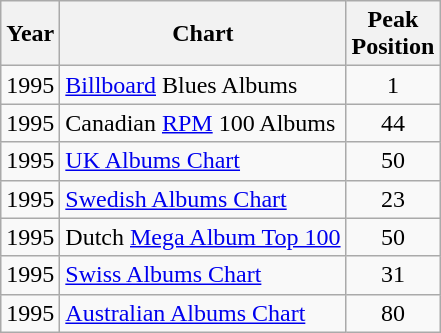<table class="wikitable sortable">
<tr>
<th>Year</th>
<th>Chart</th>
<th>Peak<br>Position</th>
</tr>
<tr>
<td>1995</td>
<td><a href='#'>Billboard</a> Blues Albums</td>
<td style="text-align:center;">1</td>
</tr>
<tr>
<td>1995</td>
<td>Canadian <a href='#'>RPM</a> 100 Albums</td>
<td style="text-align:center;">44</td>
</tr>
<tr>
<td>1995</td>
<td><a href='#'>UK Albums Chart</a></td>
<td style="text-align:center;">50</td>
</tr>
<tr>
<td>1995</td>
<td><a href='#'>Swedish Albums Chart</a></td>
<td style="text-align:center">23</td>
</tr>
<tr>
<td>1995</td>
<td>Dutch <a href='#'>Mega Album Top 100</a></td>
<td style="text-align:center">50</td>
</tr>
<tr>
<td>1995</td>
<td><a href='#'>Swiss Albums Chart</a></td>
<td style="text-align:center">31</td>
</tr>
<tr>
<td>1995</td>
<td><a href='#'>Australian Albums Chart</a></td>
<td style="text-align:center">80</td>
</tr>
</table>
